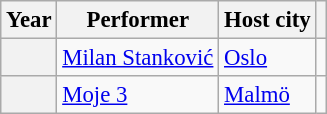<table class="wikitable plainrowheaders" style="font-size:95%;">
<tr>
<th>Year</th>
<th>Performer</th>
<th>Host city</th>
<th></th>
</tr>
<tr>
<th scope="row"></th>
<td><a href='#'>Milan Stanković</a></td>
<td> <a href='#'>Oslo</a></td>
<td></td>
</tr>
<tr>
<th scope="row"></th>
<td><a href='#'>Moje 3</a></td>
<td> <a href='#'>Malmö</a></td>
<td></td>
</tr>
</table>
